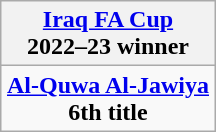<table class="wikitable" style="text-align: center; margin: 0 auto;">
<tr>
<th><a href='#'>Iraq FA Cup</a><br>2022–23 winner</th>
</tr>
<tr>
<td><strong><a href='#'>Al-Quwa Al-Jawiya</a></strong><br><strong>6th title</strong></td>
</tr>
</table>
